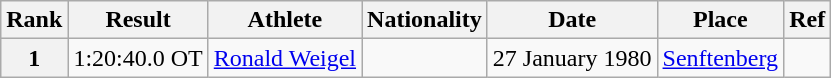<table class="wikitable">
<tr>
<th>Rank</th>
<th>Result</th>
<th>Athlete</th>
<th>Nationality</th>
<th>Date</th>
<th>Place</th>
<th>Ref</th>
</tr>
<tr>
<th>1</th>
<td>1:20:40.0 OT</td>
<td><a href='#'>Ronald Weigel</a></td>
<td></td>
<td>27 January 1980</td>
<td><a href='#'>Senftenberg</a></td>
<td></td>
</tr>
</table>
